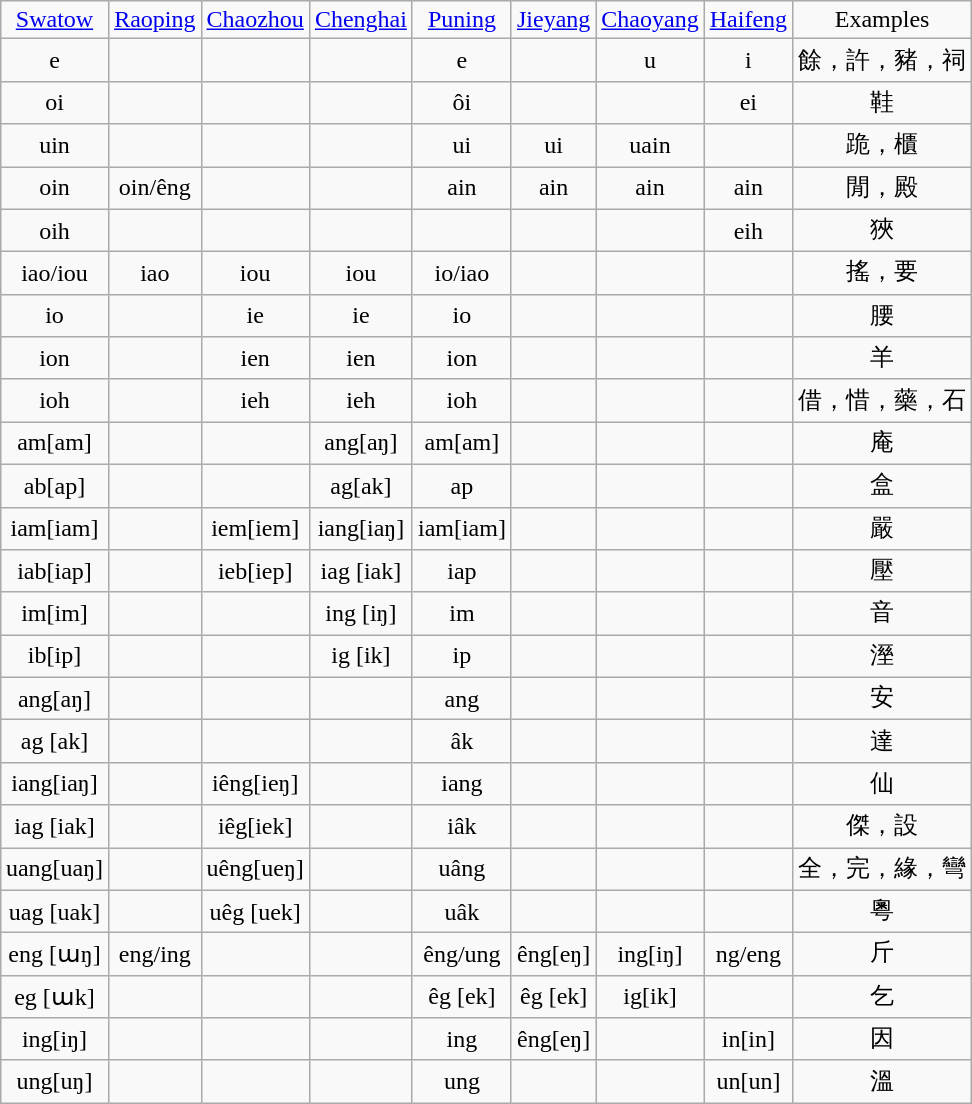<table class="wikitable" style="text-align:center; margin:1em auto 1em auto">
<tr>
<td><a href='#'>Swatow</a></td>
<td><a href='#'>Raoping</a></td>
<td><a href='#'>Chaozhou</a></td>
<td><a href='#'>Chenghai</a></td>
<td><a href='#'>Puning</a></td>
<td><a href='#'>Jieyang</a></td>
<td><a href='#'>Chaoyang</a></td>
<td><a href='#'>Haifeng</a></td>
<td>Examples</td>
</tr>
<tr>
<td>e</td>
<td></td>
<td></td>
<td></td>
<td>e</td>
<td></td>
<td>u</td>
<td>i</td>
<td>餘，許，豬，祠</td>
</tr>
<tr>
<td>oi</td>
<td></td>
<td></td>
<td></td>
<td>ôi</td>
<td></td>
<td></td>
<td>ei</td>
<td>鞋</td>
</tr>
<tr>
<td>uin</td>
<td></td>
<td></td>
<td></td>
<td>ui</td>
<td>ui</td>
<td>uain</td>
<td></td>
<td>跪，櫃</td>
</tr>
<tr>
<td>oin</td>
<td>oin/êng</td>
<td></td>
<td></td>
<td>ain</td>
<td>ain</td>
<td>ain</td>
<td>ain</td>
<td>閒，殿</td>
</tr>
<tr>
<td>oih</td>
<td></td>
<td></td>
<td></td>
<td></td>
<td></td>
<td></td>
<td>eih</td>
<td>狹</td>
</tr>
<tr>
<td>iao/iou</td>
<td>iao</td>
<td>iou</td>
<td>iou</td>
<td>io/iao</td>
<td></td>
<td></td>
<td></td>
<td>搖，要</td>
</tr>
<tr>
<td>io</td>
<td></td>
<td>ie</td>
<td>ie</td>
<td>io</td>
<td></td>
<td></td>
<td></td>
<td>腰</td>
</tr>
<tr>
<td>ion</td>
<td></td>
<td>ien</td>
<td>ien</td>
<td>ion</td>
<td></td>
<td></td>
<td></td>
<td>羊</td>
</tr>
<tr>
<td>ioh</td>
<td></td>
<td>ieh</td>
<td>ieh</td>
<td>ioh</td>
<td></td>
<td></td>
<td></td>
<td>借，惜，藥，石</td>
</tr>
<tr>
<td>am[am]</td>
<td></td>
<td></td>
<td>ang[aŋ]</td>
<td>am[am]</td>
<td></td>
<td></td>
<td></td>
<td>庵</td>
</tr>
<tr>
<td>ab[ap]</td>
<td></td>
<td></td>
<td>ag[ak]</td>
<td>ap</td>
<td></td>
<td></td>
<td></td>
<td>盒</td>
</tr>
<tr>
<td>iam[iam]</td>
<td></td>
<td>iem[iem]</td>
<td>iang[iaŋ]</td>
<td>iam[iam]</td>
<td></td>
<td></td>
<td></td>
<td>嚴</td>
</tr>
<tr>
<td>iab[iap]</td>
<td></td>
<td>ieb[iep]</td>
<td>iag [iak]</td>
<td>iap</td>
<td></td>
<td></td>
<td></td>
<td>壓</td>
</tr>
<tr>
<td>im[im]</td>
<td></td>
<td></td>
<td>ing [iŋ]</td>
<td>im</td>
<td></td>
<td></td>
<td></td>
<td>音</td>
</tr>
<tr>
<td>ib[ip]</td>
<td></td>
<td></td>
<td>ig  [ik]</td>
<td>ip</td>
<td></td>
<td></td>
<td></td>
<td>溼</td>
</tr>
<tr>
<td>ang[aŋ]</td>
<td></td>
<td></td>
<td></td>
<td>ang</td>
<td></td>
<td></td>
<td></td>
<td>安</td>
</tr>
<tr>
<td>ag [ak]</td>
<td></td>
<td></td>
<td></td>
<td>âk</td>
<td></td>
<td></td>
<td></td>
<td>達</td>
</tr>
<tr>
<td>iang[iaŋ]</td>
<td></td>
<td>iêng[ieŋ]</td>
<td></td>
<td>iang</td>
<td></td>
<td></td>
<td></td>
<td>仙</td>
</tr>
<tr>
<td>iag [iak]</td>
<td></td>
<td>iêg[iek]</td>
<td></td>
<td>iâk</td>
<td></td>
<td></td>
<td></td>
<td>傑，設</td>
</tr>
<tr>
<td>uang[uaŋ]</td>
<td></td>
<td>uêng[ueŋ]</td>
<td></td>
<td>uâng</td>
<td></td>
<td></td>
<td></td>
<td>全，完，緣，彎</td>
</tr>
<tr>
<td>uag [uak]</td>
<td></td>
<td>uêg [uek]</td>
<td></td>
<td>uâk</td>
<td></td>
<td></td>
<td></td>
<td>粵</td>
</tr>
<tr>
<td>eng [ɯŋ]</td>
<td>eng/ing</td>
<td></td>
<td></td>
<td>êng/ung</td>
<td>êng[eŋ]</td>
<td>ing[iŋ]</td>
<td>ng/eng</td>
<td>斤</td>
</tr>
<tr>
<td>eg [ɯk]</td>
<td></td>
<td></td>
<td></td>
<td>êg [ek]</td>
<td>êg [ek]</td>
<td>ig[ik]</td>
<td></td>
<td>乞</td>
</tr>
<tr>
<td>ing[iŋ]</td>
<td></td>
<td></td>
<td></td>
<td>ing</td>
<td>êng[eŋ]</td>
<td></td>
<td>in[in]</td>
<td>因</td>
</tr>
<tr>
<td>ung[uŋ]</td>
<td></td>
<td></td>
<td></td>
<td>ung</td>
<td></td>
<td></td>
<td>un[un]</td>
<td>溫</td>
</tr>
</table>
